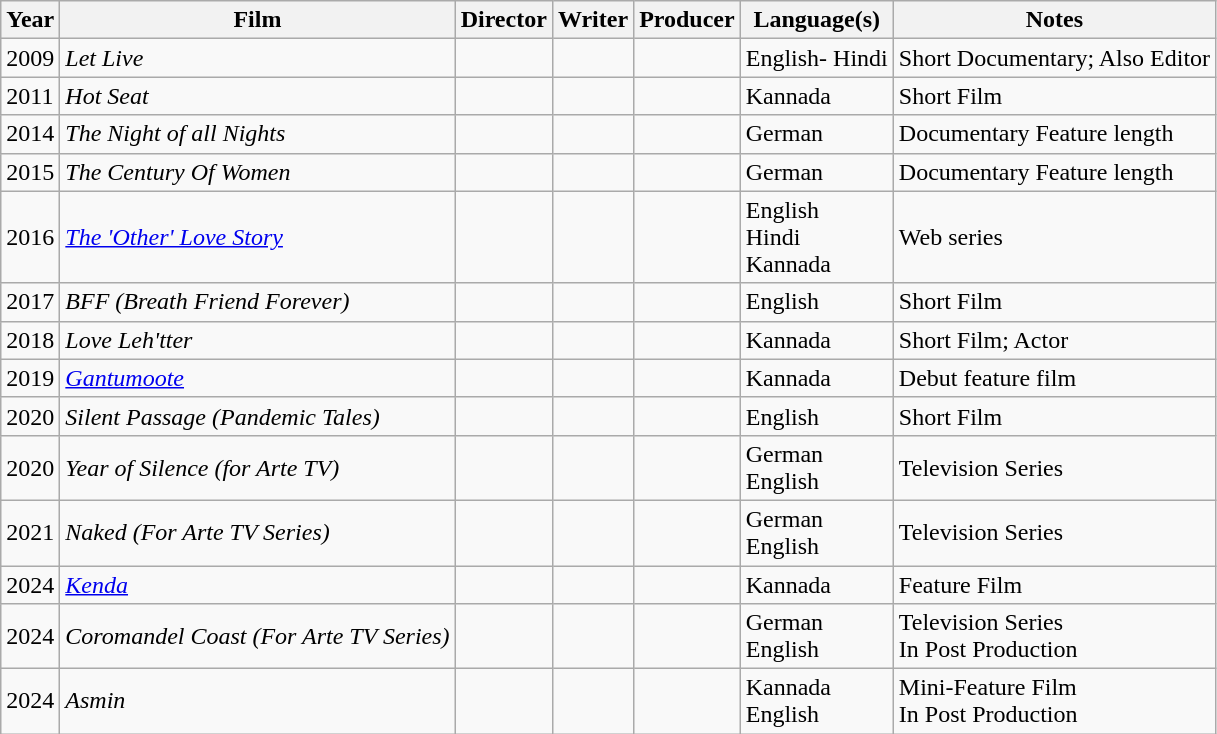<table class="wikitable">
<tr>
<th>Year</th>
<th>Film</th>
<th>Director</th>
<th>Writer</th>
<th>Producer</th>
<th>Language(s)</th>
<th>Notes</th>
</tr>
<tr>
<td>2009</td>
<td><em>Let Live</em></td>
<td></td>
<td></td>
<td></td>
<td>English- Hindi</td>
<td>Short Documentary; Also Editor</td>
</tr>
<tr>
<td>2011</td>
<td><em>Hot Seat</em></td>
<td></td>
<td></td>
<td></td>
<td>Kannada</td>
<td>Short Film</td>
</tr>
<tr>
<td>2014</td>
<td><em>The Night of all Nights</em></td>
<td></td>
<td></td>
<td></td>
<td>German</td>
<td>Documentary Feature length</td>
</tr>
<tr>
<td>2015</td>
<td><em>The Century Of Women</em></td>
<td></td>
<td></td>
<td></td>
<td>German</td>
<td>Documentary Feature length</td>
</tr>
<tr>
<td>2016</td>
<td><em><a href='#'>The 'Other' Love Story</a></em></td>
<td></td>
<td></td>
<td></td>
<td>English <br> Hindi <br> Kannada</td>
<td>Web series</td>
</tr>
<tr>
<td>2017</td>
<td><em>BFF (Breath Friend Forever)</em></td>
<td></td>
<td></td>
<td></td>
<td>English</td>
<td>Short Film</td>
</tr>
<tr>
<td>2018</td>
<td><em>Love Leh'tter</em></td>
<td></td>
<td></td>
<td></td>
<td>Kannada</td>
<td>Short Film; Actor</td>
</tr>
<tr>
<td>2019</td>
<td><em><a href='#'>Gantumoote</a></em></td>
<td></td>
<td></td>
<td></td>
<td>Kannada</td>
<td>Debut feature film</td>
</tr>
<tr>
<td>2020</td>
<td><em>Silent Passage (Pandemic Tales)</em></td>
<td></td>
<td></td>
<td></td>
<td>English</td>
<td>Short Film</td>
</tr>
<tr>
<td>2020</td>
<td><em>Year of Silence (for Arte TV)</em></td>
<td></td>
<td></td>
<td></td>
<td>German <br> English</td>
<td>Television Series</td>
</tr>
<tr>
<td>2021</td>
<td><em>Naked (For Arte TV Series)</em></td>
<td></td>
<td></td>
<td></td>
<td>German <br> English</td>
<td>Television Series</td>
</tr>
<tr>
<td>2024</td>
<td><em><a href='#'>Kenda</a></em></td>
<td></td>
<td></td>
<td></td>
<td>Kannada</td>
<td>Feature Film</td>
</tr>
<tr>
<td>2024</td>
<td><em>Coromandel Coast (For Arte TV Series)</em></td>
<td></td>
<td></td>
<td></td>
<td>German <br> English</td>
<td>Television Series <br> In Post Production</td>
</tr>
<tr>
<td>2024</td>
<td><em>Asmin</em></td>
<td></td>
<td></td>
<td></td>
<td>Kannada <br> English</td>
<td>Mini-Feature Film <br> In Post Production</td>
</tr>
</table>
